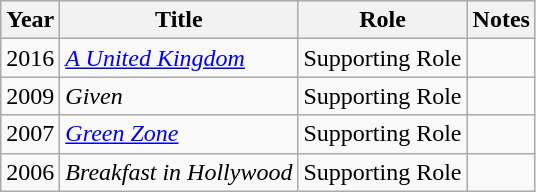<table class="wikitable">
<tr>
<th>Year</th>
<th>Title</th>
<th>Role</th>
<th>Notes</th>
</tr>
<tr>
<td>2016</td>
<td><em><a href='#'>A United Kingdom</a></em></td>
<td>Supporting Role</td>
<td></td>
</tr>
<tr>
<td>2009</td>
<td><em>Given</em></td>
<td>Supporting Role</td>
<td></td>
</tr>
<tr>
<td>2007</td>
<td><em><a href='#'>Green Zone</a></em></td>
<td>Supporting Role</td>
<td></td>
</tr>
<tr>
<td>2006</td>
<td><em>Breakfast in Hollywood</em></td>
<td>Supporting Role</td>
<td></td>
</tr>
</table>
